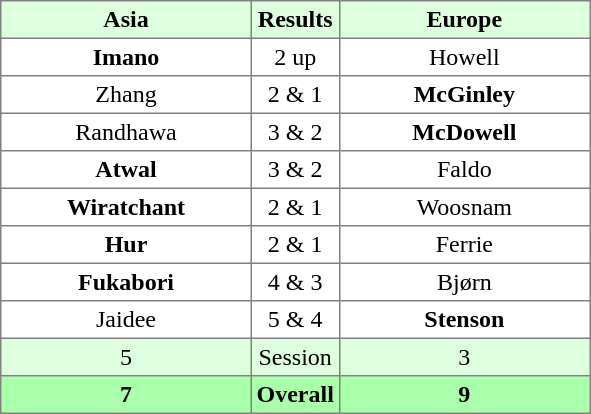<table border="1" cellpadding="3" style="border-collapse:collapse; text-align:center;">
<tr style="background:#ddffdd;">
<th width=160>Asia</th>
<th>Results</th>
<th width=160>Europe</th>
</tr>
<tr>
<td><strong>Imano</strong></td>
<td>2 up</td>
<td>Howell</td>
</tr>
<tr>
<td>Zhang</td>
<td>2 & 1</td>
<td><strong>McGinley</strong></td>
</tr>
<tr>
<td>Randhawa</td>
<td>3 & 2</td>
<td><strong>McDowell</strong></td>
</tr>
<tr>
<td><strong>Atwal</strong></td>
<td>3 & 2</td>
<td>Faldo</td>
</tr>
<tr>
<td><strong>Wiratchant</strong></td>
<td>2 & 1</td>
<td>Woosnam</td>
</tr>
<tr>
<td><strong>Hur</strong></td>
<td>2 & 1</td>
<td>Ferrie</td>
</tr>
<tr>
<td><strong>Fukabori</strong></td>
<td>4 & 3</td>
<td>Bjørn</td>
</tr>
<tr>
<td>Jaidee</td>
<td>5 & 4</td>
<td><strong>Stenson</strong></td>
</tr>
<tr style="background:#ddffdd;">
<td>5</td>
<td>Session</td>
<td>3</td>
</tr>
<tr style="background:#aaffaa;">
<th>7</th>
<th>Overall</th>
<th>9</th>
</tr>
</table>
